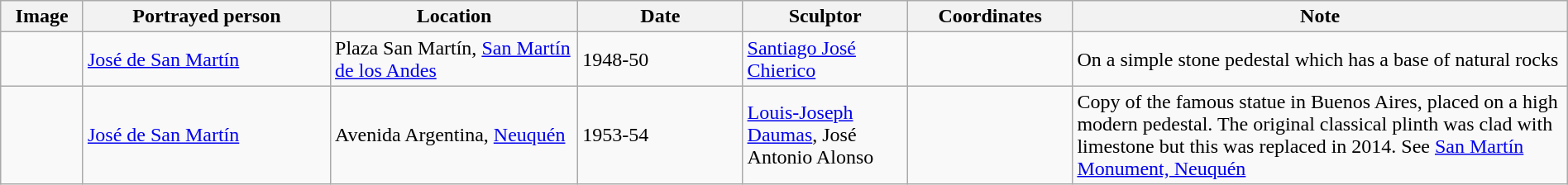<table class="wikitable sortable"  style="width:100%;">
<tr>
<th width="5%" align="left" class="unsortable">Image</th>
<th width="15%" align="left">Portrayed person</th>
<th width="15%" align="left">Location</th>
<th width="10%" align="left">Date</th>
<th width="10%" align="left">Sculptor</th>
<th width="10%" align="left">Coordinates</th>
<th width="30%" align="left">Note</th>
</tr>
<tr>
<td></td>
<td><a href='#'>José de San Martín</a></td>
<td>Plaza San Martín, <a href='#'>San Martín de los Andes</a></td>
<td>1948-50</td>
<td><a href='#'>Santiago José Chierico</a></td>
<td></td>
<td>On a simple stone pedestal which has a base of natural rocks</td>
</tr>
<tr>
<td></td>
<td><a href='#'>José de San Martín</a></td>
<td>Avenida Argentina, <a href='#'>Neuquén</a></td>
<td>1953-54</td>
<td><a href='#'>Louis-Joseph Daumas</a>, José Antonio Alonso</td>
<td></td>
<td>Copy of the famous statue in Buenos Aires, placed on a high modern pedestal. The original classical plinth was clad with limestone but this was replaced in 2014. See <a href='#'>San Martín Monument, Neuquén</a></td>
</tr>
</table>
